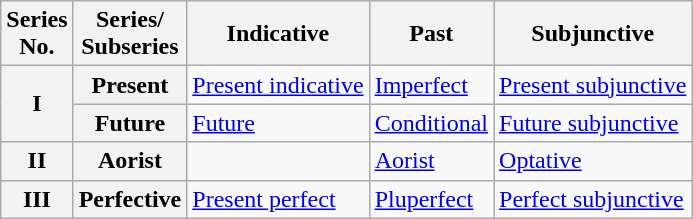<table class="wikitable">
<tr>
<th>Series<br>No.</th>
<th>Series/<br>Subseries</th>
<th>Indicative</th>
<th>Past</th>
<th>Subjunctive</th>
</tr>
<tr>
<th rowspan="2">I</th>
<th>Present</th>
<td><a href='#'>Present indicative</a></td>
<td><a href='#'>Imperfect</a></td>
<td><a href='#'>Present subjunctive</a></td>
</tr>
<tr>
<th>Future</th>
<td><a href='#'>Future</a></td>
<td><a href='#'>Conditional</a></td>
<td><a href='#'>Future subjunctive</a></td>
</tr>
<tr>
<th>II</th>
<th>Aorist</th>
<td></td>
<td><a href='#'>Aorist</a></td>
<td><a href='#'>Optative</a></td>
</tr>
<tr>
<th>III</th>
<th>Perfective</th>
<td><a href='#'>Present perfect</a></td>
<td><a href='#'>Pluperfect</a></td>
<td><a href='#'>Perfect subjunctive</a></td>
</tr>
</table>
